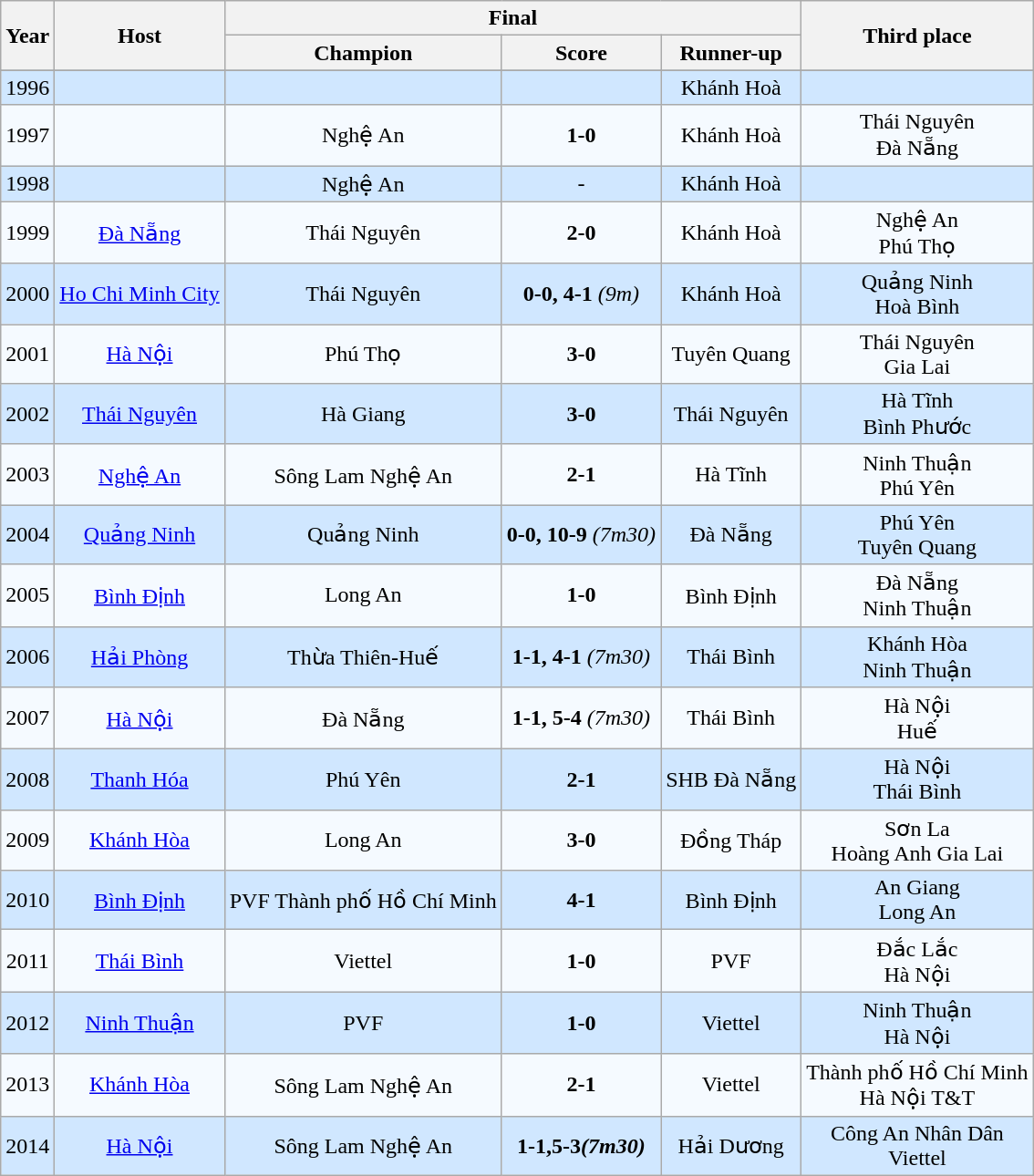<table class="wikitable">
<tr>
<th rowspan=2>Year</th>
<th rowspan=2>Host</th>
<th colspan=3>Final</th>
<th rowspan=2>Third place</th>
</tr>
<tr>
<th>Champion</th>
<th>Score</th>
<th>Runner-up</th>
</tr>
<tr align=center bgcolor=#F5FAFF>
</tr>
<tr align=center bgcolor=#D0E7FF>
<td>1996</td>
<td></td>
<td></td>
<td></td>
<td>Khánh Hoà</td>
<td></td>
</tr>
<tr align=center bgcolor=#F5FAFF>
<td>1997</td>
<td></td>
<td>Nghệ An</td>
<td><strong>1-0</strong></td>
<td>Khánh Hoà</td>
<td>Thái Nguyên <br> Đà Nẵng</td>
</tr>
<tr align=center bgcolor=#D0E7FF>
<td>1998</td>
<td></td>
<td>Nghệ An</td>
<td>-</td>
<td>Khánh Hoà</td>
<td></td>
</tr>
<tr align=center bgcolor=#F5FAFF>
<td>1999</td>
<td><a href='#'>Đà Nẵng</a></td>
<td>Thái Nguyên</td>
<td><strong>2-0</strong></td>
<td>Khánh Hoà</td>
<td>Nghệ An <br> Phú Thọ</td>
</tr>
<tr align=center bgcolor=#D0E7FF>
<td>2000</td>
<td><a href='#'>Ho Chi Minh City</a></td>
<td>Thái Nguyên</td>
<td><strong>0-0, 4-1</strong> <em>(9m)</em></td>
<td>Khánh Hoà</td>
<td>Quảng Ninh <br> Hoà Bình</td>
</tr>
<tr align=center bgcolor=#F5FAFF>
<td>2001</td>
<td><a href='#'>Hà Nội</a></td>
<td>Phú Thọ</td>
<td><strong>3-0</strong></td>
<td>Tuyên Quang</td>
<td>Thái Nguyên <br> Gia Lai</td>
</tr>
<tr align=center bgcolor=#D0E7FF>
<td>2002</td>
<td><a href='#'>Thái Nguyên</a></td>
<td>Hà Giang</td>
<td><strong>3-0</strong></td>
<td>Thái Nguyên</td>
<td>Hà Tĩnh <br> Bình Phước</td>
</tr>
<tr align=center bgcolor=#F5FAFF>
<td>2003</td>
<td><a href='#'>Nghệ An</a></td>
<td>Sông Lam Nghệ An</td>
<td><strong>2-1</strong></td>
<td>Hà Tĩnh</td>
<td>Ninh Thuận <br> Phú Yên</td>
</tr>
<tr align=center bgcolor=#D0E7FF>
<td>2004</td>
<td><a href='#'>Quảng Ninh</a></td>
<td>Quảng Ninh</td>
<td><strong>0-0, 10-9</strong> <em>(7m30)</em></td>
<td>Đà Nẵng</td>
<td>Phú Yên <br> Tuyên Quang</td>
</tr>
<tr align=center bgcolor=#F5FAFF>
<td>2005</td>
<td><a href='#'>Bình Định</a></td>
<td>Long An</td>
<td><strong>1-0</strong></td>
<td>Bình Định</td>
<td>Đà Nẵng <br> Ninh Thuận</td>
</tr>
<tr align=center bgcolor=#D0E7FF>
<td>2006</td>
<td><a href='#'>Hải Phòng</a></td>
<td>Thừa Thiên-Huế</td>
<td><strong>1-1, 4-1</strong> <em>(7m30)</em></td>
<td>Thái Bình</td>
<td>Khánh Hòa <br> Ninh Thuận</td>
</tr>
<tr align=center bgcolor=#F5FAFF>
<td>2007</td>
<td><a href='#'>Hà Nội</a></td>
<td>Đà Nẵng</td>
<td><strong>1-1, 5-4</strong> <em>(7m30)</em></td>
<td>Thái Bình</td>
<td>Hà Nội <br> Huế</td>
</tr>
<tr align=center bgcolor=#D0E7FF>
<td>2008</td>
<td><a href='#'>Thanh Hóa</a></td>
<td>Phú Yên</td>
<td><strong>2-1</strong></td>
<td>SHB Đà Nẵng</td>
<td>Hà Nội <br> Thái Bình</td>
</tr>
<tr align=center bgcolor=#F5FAFF>
<td>2009</td>
<td><a href='#'>Khánh Hòa</a></td>
<td>Long An</td>
<td><strong>3-0</strong></td>
<td>Đồng Tháp</td>
<td>Sơn La <br> Hoàng Anh Gia Lai</td>
</tr>
<tr align=center bgcolor=#D0E7FF>
<td>2010</td>
<td><a href='#'>Bình Định</a></td>
<td>PVF Thành phố Hồ Chí Minh</td>
<td><strong>4-1</strong></td>
<td>Bình Định</td>
<td>An Giang <br> Long An</td>
</tr>
<tr align=center bgcolor=#F5FAFF>
<td>2011</td>
<td><a href='#'>Thái Bình</a></td>
<td>Viettel</td>
<td><strong>1-0</strong></td>
<td>PVF</td>
<td>Đắc Lắc <br> Hà Nội</td>
</tr>
<tr align=center bgcolor=#D0E7FF>
<td>2012</td>
<td><a href='#'>Ninh Thuận</a></td>
<td>PVF</td>
<td><strong>1-0</strong></td>
<td>Viettel</td>
<td>Ninh Thuận <br> Hà Nội</td>
</tr>
<tr align=center bgcolor=#F5FAFF>
<td>2013</td>
<td><a href='#'>Khánh Hòa</a></td>
<td>Sông Lam Nghệ An</td>
<td><strong>2-1</strong></td>
<td>Viettel</td>
<td>Thành phố Hồ Chí Minh <br> Hà Nội T&T</td>
</tr>
<tr align=center bgcolor=#D0E7FF>
<td>2014</td>
<td><a href='#'>Hà Nội</a></td>
<td>Sông Lam Nghệ An</td>
<td><strong>1-1,5-3<strong><em>(7m30)<em></td>
<td>Hải Dương</td>
<td>Công An Nhân Dân <br> Viettel</td>
</tr>
</table>
